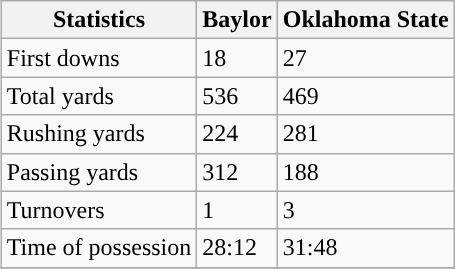<table class="wikitable" style="float: right;">
<tr>
<th>Statistics</th>
<th>Baylor</th>
<th>Oklahoma State</th>
</tr>
<tr>
<td>First downs</td>
<td>18</td>
<td>27</td>
</tr>
<tr>
<td>Total yards</td>
<td>536</td>
<td>469</td>
</tr>
<tr>
<td>Rushing yards</td>
<td>224</td>
<td>281</td>
</tr>
<tr>
<td>Passing yards</td>
<td>312</td>
<td>188</td>
</tr>
<tr>
<td>Turnovers</td>
<td>1</td>
<td>3</td>
</tr>
<tr>
<td>Time of possession</td>
<td>28:12</td>
<td>31:48</td>
</tr>
<tr>
</tr>
</table>
